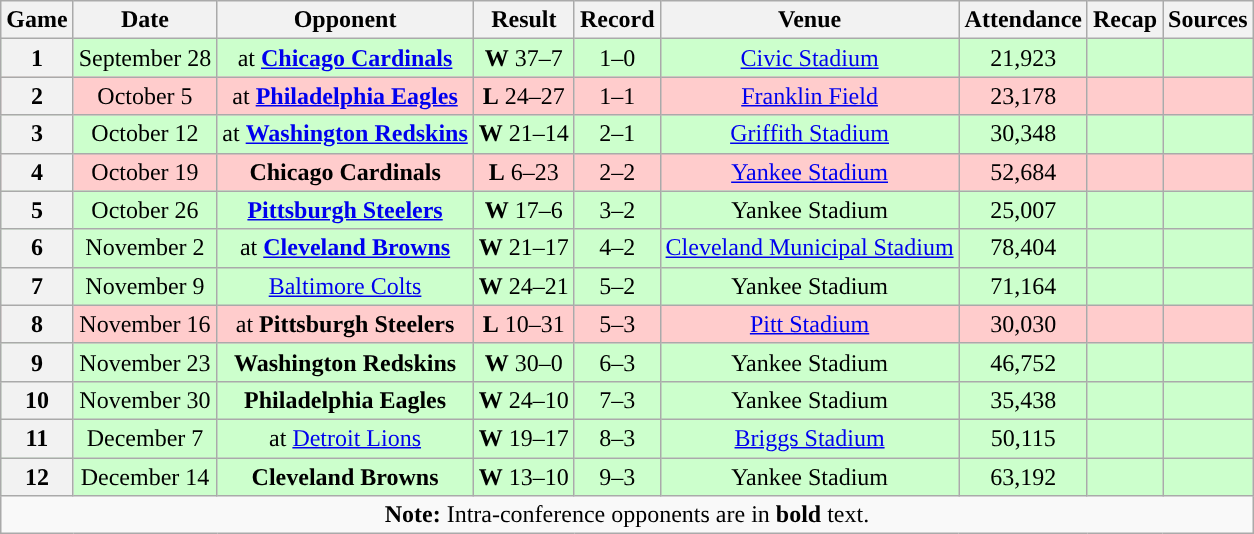<table class="wikitable" style="text-align:center">
<tr>
<th>Game</th>
<th>Date</th>
<th>Opponent</th>
<th>Result</th>
<th>Record</th>
<th>Venue</th>
<th>Attendance</th>
<th>Recap</th>
<th>Sources</th>
</tr>
<tr style="background:#cfc">
<th>1</th>
<td>September 28</td>
<td>at <strong><a href='#'>Chicago Cardinals</a></strong></td>
<td><strong>W</strong> 37–7</td>
<td>1–0</td>
<td><a href='#'>Civic Stadium</a></td>
<td>21,923</td>
<td></td>
<td></td>
</tr>
<tr style="background:#fcc">
<th>2</th>
<td>October 5</td>
<td>at <strong><a href='#'>Philadelphia Eagles</a></strong></td>
<td><strong>L</strong> 24–27</td>
<td>1–1</td>
<td><a href='#'>Franklin Field</a></td>
<td>23,178</td>
<td></td>
<td></td>
</tr>
<tr style="background:#cfc">
<th>3</th>
<td>October 12</td>
<td>at <strong><a href='#'>Washington Redskins</a></strong></td>
<td><strong>W</strong> 21–14</td>
<td>2–1</td>
<td><a href='#'>Griffith Stadium</a></td>
<td>30,348</td>
<td></td>
<td></td>
</tr>
<tr style="background:#fcc">
<th>4</th>
<td>October 19</td>
<td><strong>Chicago Cardinals</strong></td>
<td><strong>L</strong> 6–23</td>
<td>2–2</td>
<td><a href='#'>Yankee Stadium</a></td>
<td>52,684</td>
<td></td>
<td></td>
</tr>
<tr style="background:#cfc">
<th>5</th>
<td>October 26</td>
<td><strong><a href='#'>Pittsburgh Steelers</a></strong></td>
<td><strong>W</strong> 17–6</td>
<td>3–2</td>
<td>Yankee Stadium</td>
<td>25,007</td>
<td></td>
<td></td>
</tr>
<tr style="background:#cfc">
<th>6</th>
<td>November 2</td>
<td>at <strong><a href='#'>Cleveland Browns</a></strong></td>
<td><strong>W</strong> 21–17</td>
<td>4–2</td>
<td><a href='#'>Cleveland Municipal Stadium</a></td>
<td>78,404</td>
<td></td>
<td></td>
</tr>
<tr style="background:#cfc">
<th>7</th>
<td>November 9</td>
<td><a href='#'>Baltimore Colts</a></td>
<td><strong>W</strong> 24–21</td>
<td>5–2</td>
<td>Yankee Stadium</td>
<td>71,164</td>
<td></td>
<td></td>
</tr>
<tr style="background:#fcc">
<th>8</th>
<td>November 16</td>
<td>at <strong>Pittsburgh Steelers</strong></td>
<td><strong>L</strong> 10–31</td>
<td>5–3</td>
<td><a href='#'>Pitt Stadium</a></td>
<td>30,030</td>
<td></td>
<td></td>
</tr>
<tr style="background:#cfc">
<th>9</th>
<td>November 23</td>
<td><strong>Washington Redskins</strong></td>
<td><strong>W</strong> 30–0</td>
<td>6–3</td>
<td>Yankee Stadium</td>
<td>46,752</td>
<td></td>
<td></td>
</tr>
<tr style="background:#cfc">
<th>10</th>
<td>November 30</td>
<td><strong>Philadelphia Eagles</strong></td>
<td><strong>W</strong> 24–10</td>
<td>7–3</td>
<td>Yankee Stadium</td>
<td>35,438</td>
<td></td>
<td></td>
</tr>
<tr style="background:#cfc">
<th>11</th>
<td>December 7</td>
<td>at <a href='#'>Detroit Lions</a></td>
<td><strong>W</strong> 19–17</td>
<td>8–3</td>
<td><a href='#'>Briggs Stadium</a></td>
<td>50,115</td>
<td></td>
<td></td>
</tr>
<tr style="background:#cfc">
<th>12</th>
<td>December 14</td>
<td><strong>Cleveland Browns</strong></td>
<td><strong>W</strong> 13–10</td>
<td>9–3</td>
<td>Yankee Stadium</td>
<td>63,192</td>
<td></td>
<td></td>
</tr>
<tr>
<td colspan="10"><strong>Note:</strong> Intra-conference opponents are in <strong>bold</strong> text.</td>
</tr>
</table>
